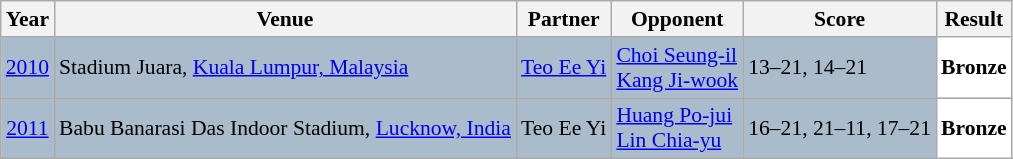<table class="sortable wikitable" style="font-size: 90%;">
<tr>
<th>Year</th>
<th>Venue</th>
<th>Partner</th>
<th>Opponent</th>
<th>Score</th>
<th>Result</th>
</tr>
<tr style="background:#AABBCC">
<td align="center"><a href='#'>2010</a></td>
<td align="left">Stadium Juara, <a href='#'>Kuala Lumpur, Malaysia</a></td>
<td align="left"> <a href='#'>Teo Ee Yi</a></td>
<td align="left"> <a href='#'>Choi Seung-il</a> <br>  <a href='#'>Kang Ji-wook</a></td>
<td align="left">13–21, 14–21</td>
<td style="text-align:left; background:white"> <strong>Bronze</strong></td>
</tr>
<tr style="background:#AABBCC">
<td align="center"><a href='#'>2011</a></td>
<td align="left">Babu Banarasi Das Indoor Stadium, <a href='#'>Lucknow, India</a></td>
<td align="left"> Teo Ee Yi</td>
<td align="left"> <a href='#'>Huang Po-jui</a> <br>  <a href='#'>Lin Chia-yu</a></td>
<td align="left">16–21, 21–11, 17–21</td>
<td style="text-align:left; background:white"> <strong>Bronze</strong></td>
</tr>
</table>
